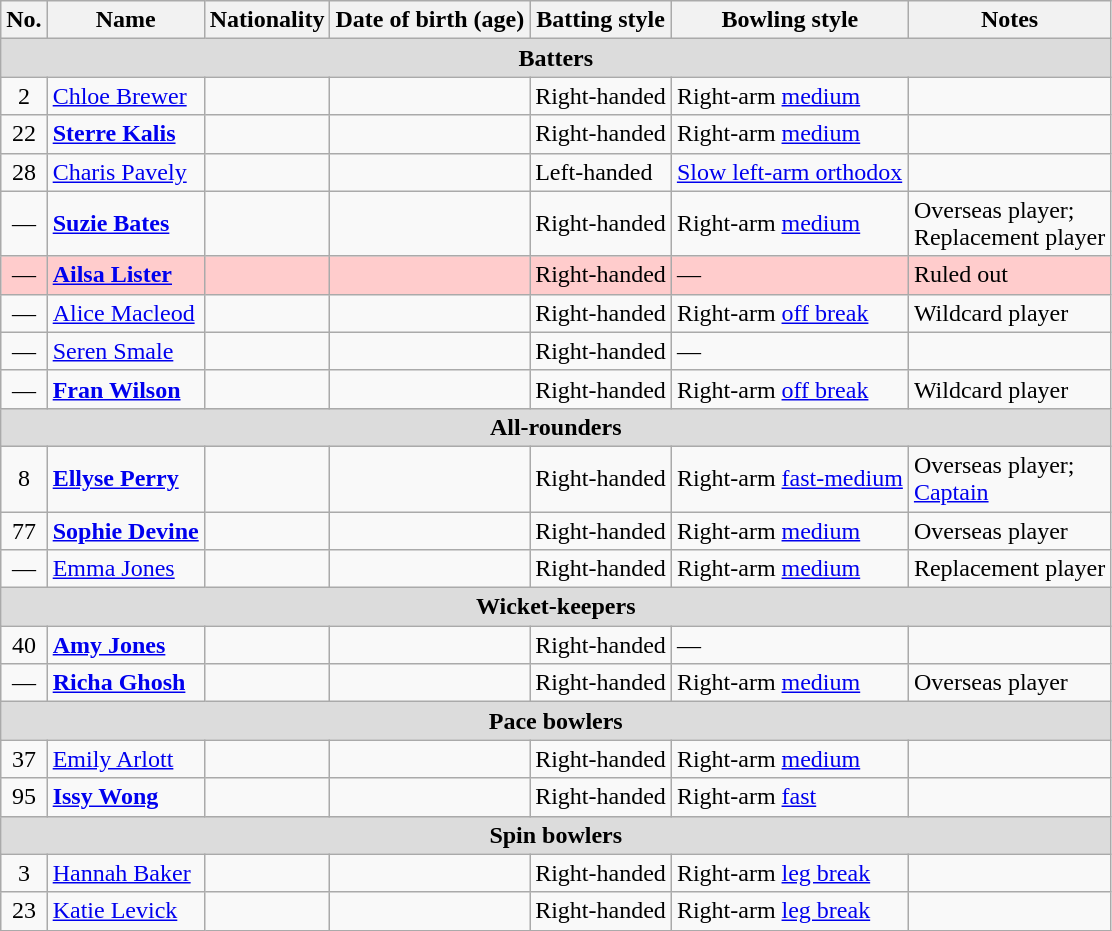<table class="wikitable">
<tr>
<th>No.</th>
<th>Name</th>
<th>Nationality</th>
<th>Date of birth (age)</th>
<th>Batting style</th>
<th>Bowling style</th>
<th>Notes</th>
</tr>
<tr>
<th colspan="7" style="background: #DCDCDC" align=right>Batters</th>
</tr>
<tr>
<td style="text-align:center">2</td>
<td><a href='#'>Chloe Brewer</a></td>
<td></td>
<td></td>
<td>Right-handed</td>
<td>Right-arm <a href='#'>medium</a></td>
<td></td>
</tr>
<tr>
<td style="text-align:center">22</td>
<td><strong><a href='#'>Sterre Kalis</a></strong></td>
<td></td>
<td></td>
<td>Right-handed</td>
<td>Right-arm <a href='#'>medium</a></td>
<td></td>
</tr>
<tr>
<td style="text-align:center">28</td>
<td><a href='#'>Charis Pavely</a></td>
<td></td>
<td></td>
<td>Left-handed</td>
<td><a href='#'>Slow left-arm orthodox</a></td>
<td></td>
</tr>
<tr>
<td style="text-align:center">—</td>
<td><strong><a href='#'>Suzie Bates</a></strong></td>
<td></td>
<td></td>
<td>Right-handed</td>
<td>Right-arm <a href='#'>medium</a></td>
<td>Overseas player; <br>Replacement player</td>
</tr>
<tr style="background:#FFCCCC">
<td style="text-align:center">—</td>
<td><strong><a href='#'>Ailsa Lister</a></strong></td>
<td></td>
<td></td>
<td>Right-handed</td>
<td>—</td>
<td>Ruled out</td>
</tr>
<tr>
<td style="text-align:center">—</td>
<td><a href='#'>Alice Macleod</a></td>
<td></td>
<td></td>
<td>Right-handed</td>
<td>Right-arm <a href='#'>off break</a></td>
<td>Wildcard player</td>
</tr>
<tr>
<td style="text-align:center">—</td>
<td><a href='#'>Seren Smale</a></td>
<td></td>
<td></td>
<td>Right-handed</td>
<td>—</td>
<td></td>
</tr>
<tr>
<td style="text-align:center">—</td>
<td><strong><a href='#'>Fran Wilson</a></strong></td>
<td></td>
<td></td>
<td>Right-handed</td>
<td>Right-arm <a href='#'>off break</a></td>
<td>Wildcard player</td>
</tr>
<tr>
<th colspan="7" style="background: #DCDCDC" align=right>All-rounders</th>
</tr>
<tr>
<td style="text-align:center">8</td>
<td><strong><a href='#'>Ellyse Perry</a></strong></td>
<td></td>
<td></td>
<td>Right-handed</td>
<td>Right-arm <a href='#'>fast-medium</a></td>
<td>Overseas player; <br><a href='#'>Captain</a></td>
</tr>
<tr>
<td style="text-align:center">77</td>
<td><strong><a href='#'>Sophie Devine</a></strong></td>
<td></td>
<td></td>
<td>Right-handed</td>
<td>Right-arm <a href='#'>medium</a></td>
<td>Overseas player</td>
</tr>
<tr>
<td style="text-align:center">—</td>
<td><a href='#'>Emma Jones</a></td>
<td></td>
<td></td>
<td>Right-handed</td>
<td>Right-arm <a href='#'>medium</a></td>
<td>Replacement player</td>
</tr>
<tr>
<th colspan="7" style="background: #DCDCDC" align=right>Wicket-keepers</th>
</tr>
<tr>
<td style="text-align:center">40</td>
<td><strong><a href='#'>Amy Jones</a></strong></td>
<td></td>
<td></td>
<td>Right-handed</td>
<td>—</td>
<td></td>
</tr>
<tr>
<td style="text-align:center">—</td>
<td><strong><a href='#'>Richa Ghosh</a></strong></td>
<td></td>
<td></td>
<td>Right-handed</td>
<td>Right-arm <a href='#'>medium</a></td>
<td>Overseas player</td>
</tr>
<tr>
<th colspan="7" style="background: #DCDCDC" align=right>Pace bowlers</th>
</tr>
<tr>
<td style="text-align:center">37</td>
<td><a href='#'>Emily Arlott</a></td>
<td></td>
<td></td>
<td>Right-handed</td>
<td>Right-arm <a href='#'>medium</a></td>
<td></td>
</tr>
<tr>
<td style="text-align:center">95</td>
<td><strong><a href='#'>Issy Wong</a></strong></td>
<td></td>
<td></td>
<td>Right-handed</td>
<td>Right-arm <a href='#'>fast</a></td>
<td></td>
</tr>
<tr>
<th colspan="7" style="background: #DCDCDC" align=right>Spin bowlers</th>
</tr>
<tr>
<td style="text-align:center">3</td>
<td><a href='#'>Hannah Baker</a></td>
<td></td>
<td></td>
<td>Right-handed</td>
<td>Right-arm <a href='#'>leg break</a></td>
<td></td>
</tr>
<tr>
<td style="text-align:center">23</td>
<td><a href='#'>Katie Levick</a></td>
<td></td>
<td></td>
<td>Right-handed</td>
<td>Right-arm <a href='#'>leg break</a></td>
<td></td>
</tr>
</table>
